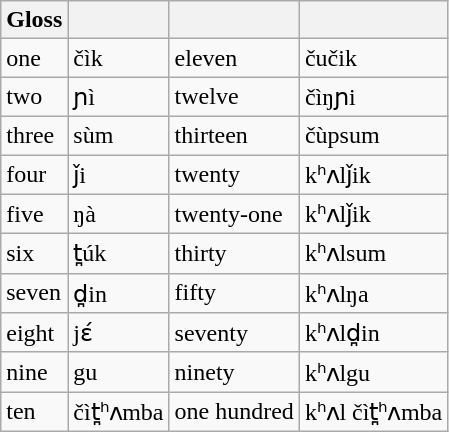<table class="wikitable">
<tr>
<th>Gloss</th>
<th></th>
<th></th>
<th></th>
</tr>
<tr>
<td>one</td>
<td>čìk</td>
<td>eleven</td>
<td>čučik</td>
</tr>
<tr>
<td>two</td>
<td>ɲì</td>
<td>twelve</td>
<td>čìŋɲi</td>
</tr>
<tr>
<td>three</td>
<td>sùm</td>
<td>thirteen</td>
<td>čùpsum</td>
</tr>
<tr>
<td>four</td>
<td>ǰi</td>
<td>twenty</td>
<td>kʰʌlǰik</td>
</tr>
<tr>
<td>five</td>
<td>ŋà</td>
<td>twenty-one</td>
<td>kʰʌlǰik</td>
</tr>
<tr>
<td>six</td>
<td>t̪úk</td>
<td>thirty</td>
<td>kʰʌlsum</td>
</tr>
<tr>
<td>seven</td>
<td>d̪in</td>
<td>fifty</td>
<td>kʰʌlŋa</td>
</tr>
<tr>
<td>eight</td>
<td>jɛ́</td>
<td>seventy</td>
<td>kʰʌld̪in</td>
</tr>
<tr>
<td>nine</td>
<td>gu</td>
<td>ninety</td>
<td>kʰʌlgu</td>
</tr>
<tr>
<td>ten</td>
<td>čìt̪ʰʌmba</td>
<td>one hundred</td>
<td>kʰʌl čìt̪ʰʌmba</td>
</tr>
</table>
